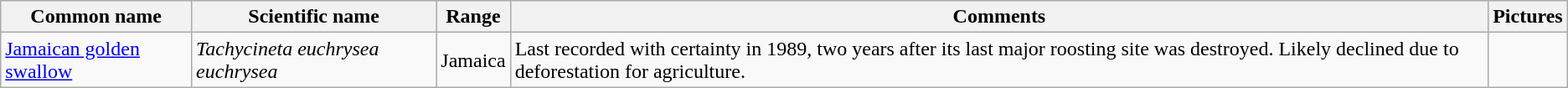<table class="wikitable sortable">
<tr>
<th>Common name</th>
<th>Scientific name</th>
<th>Range</th>
<th class="unsortable">Comments</th>
<th>Pictures</th>
</tr>
<tr>
<td><a href='#'>Jamaican golden swallow</a></td>
<td><em>Tachycineta euchrysea euchrysea</em></td>
<td>Jamaica</td>
<td>Last recorded with certainty in 1989, two years after its last major roosting site was destroyed. Likely declined due to deforestation for agriculture.</td>
<td></td>
</tr>
</table>
